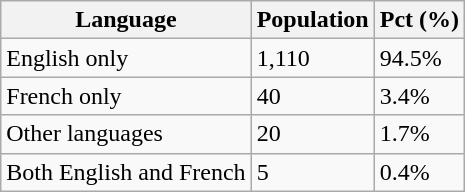<table class="wikitable">
<tr>
<th>Language</th>
<th>Population</th>
<th>Pct (%)</th>
</tr>
<tr>
<td>English only</td>
<td>1,110</td>
<td>94.5%</td>
</tr>
<tr>
<td>French only</td>
<td>40</td>
<td>3.4%</td>
</tr>
<tr>
<td>Other languages</td>
<td>20</td>
<td>1.7%</td>
</tr>
<tr>
<td>Both English and French</td>
<td>5</td>
<td>0.4%</td>
</tr>
</table>
